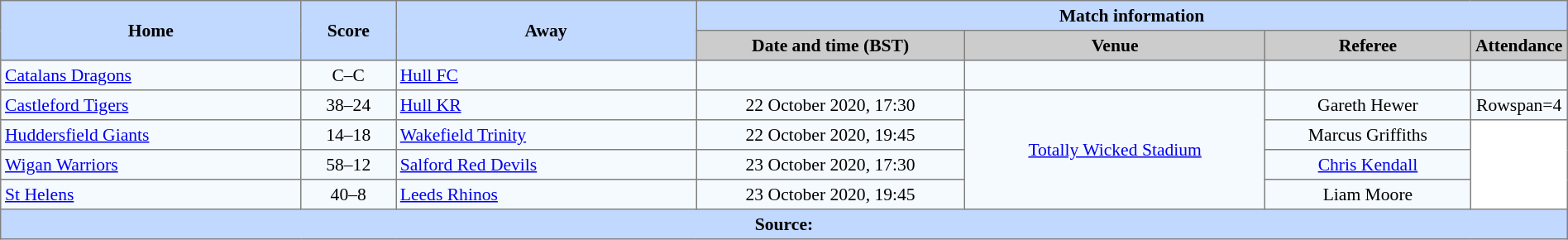<table border=1 style="border-collapse:collapse; font-size:90%; text-align:center;" cellpadding=3 cellspacing=0 width=100%>
<tr bgcolor=#C1D8FF>
<th rowspan=2 width=19%>Home</th>
<th rowspan=2 width=6%>Score</th>
<th rowspan=2 width=19%>Away</th>
<th colspan=4>Match information</th>
</tr>
<tr bgcolor=#CCCCCC>
<th width=17%>Date and time (BST)</th>
<th width=19%>Venue</th>
<th width=13%>Referee</th>
<th width=6%>Attendance</th>
</tr>
<tr bgcolor=#F5FAFF>
<td align=left> <a href='#'>Catalans Dragons</a></td>
<td>C–C</td>
<td align=left> <a href='#'>Hull FC</a></td>
<td></td>
<td></td>
<td></td>
<td></td>
</tr>
<tr bgcolor=#F5FAFF>
<td align=left> <a href='#'>Castleford Tigers</a></td>
<td>38–24</td>
<td align=left> <a href='#'>Hull KR</a></td>
<td>22 October 2020, 17:30</td>
<td Rowspan=4><a href='#'>Totally Wicked Stadium</a></td>
<td>Gareth Hewer</td>
<td>Rowspan=4</td>
</tr>
<tr bgcolor=#F5FAFF>
<td align=left> <a href='#'>Huddersfield Giants</a></td>
<td>14–18</td>
<td align=left> <a href='#'>Wakefield Trinity</a></td>
<td>22 October 2020, 19:45</td>
<td>Marcus Griffiths</td>
</tr>
<tr bgcolor=#F5FAFF>
<td align=left> <a href='#'>Wigan Warriors</a></td>
<td>58–12</td>
<td align=left> <a href='#'>Salford Red Devils</a></td>
<td>23 October 2020, 17:30</td>
<td><a href='#'>Chris Kendall</a></td>
</tr>
<tr bgcolor=#F5FAFF>
<td align=left> <a href='#'>St Helens</a></td>
<td>40–8</td>
<td align=left> <a href='#'>Leeds Rhinos</a></td>
<td>23 October 2020, 19:45</td>
<td>Liam Moore</td>
</tr>
<tr style="background:#c1d8ff;">
<th colspan=7>Source:</th>
</tr>
</table>
